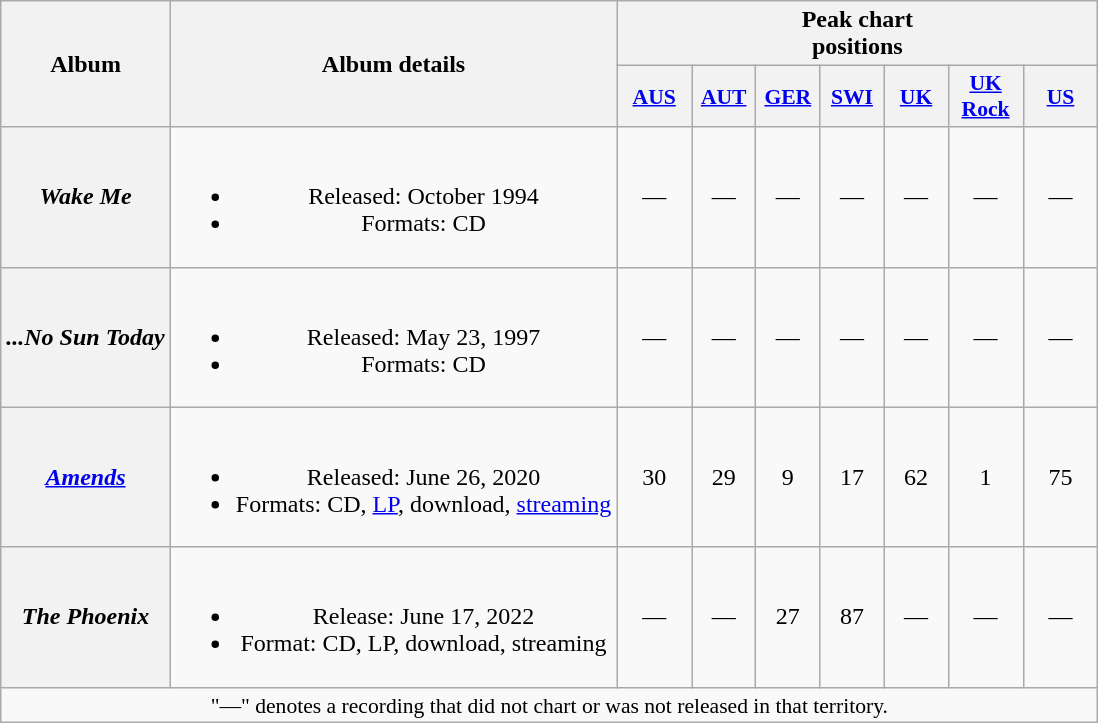<table class="wikitable plainrowheaders" style="text-align:center;">
<tr>
<th rowspan="2">Album</th>
<th rowspan="2">Album details</th>
<th colspan="7">Peak chart<br>positions</th>
</tr>
<tr>
<th scope="col" style="width:3em;font-size:90%;"><a href='#'>AUS</a></th>
<th scope="col" style="width:2.5em;font-size:90%;"><a href='#'>AUT</a></th>
<th scope="col" style="width:2.5em;font-size:90%;"><a href='#'>GER</a></th>
<th scope="col" style="width:2.5em;font-size:90%;"><a href='#'>SWI</a></th>
<th scope="col" style="width:2.5em;font-size:90%;"><a href='#'>UK</a></th>
<th scope="col" style="width:3em;font-size:90%;"><a href='#'>UK<br>Rock</a></th>
<th scope="col" style="width:3em;font-size:90%;"><a href='#'>US</a></th>
</tr>
<tr>
<th scope="row"><em>Wake Me</em></th>
<td><br><ul><li>Released: October 1994</li><li>Formats: CD</li></ul></td>
<td>—</td>
<td>—</td>
<td>—</td>
<td>—</td>
<td>—</td>
<td>—</td>
<td>—</td>
</tr>
<tr>
<th scope="row"><em>...No Sun Today</em></th>
<td><br><ul><li>Released: May 23, 1997</li><li>Formats: CD</li></ul></td>
<td>—</td>
<td>—</td>
<td>—</td>
<td>—</td>
<td>—</td>
<td>—</td>
<td>—</td>
</tr>
<tr>
<th scope="row"><em><a href='#'>Amends</a></em></th>
<td><br><ul><li>Released: June 26, 2020</li><li>Formats: CD, <a href='#'>LP</a>, download, <a href='#'>streaming</a></li></ul></td>
<td>30</td>
<td>29</td>
<td>9</td>
<td>17</td>
<td>62</td>
<td>1</td>
<td>75</td>
</tr>
<tr>
<th scope="row"><em>The Phoenix</em></th>
<td><br><ul><li>Release: June 17, 2022</li><li>Format: CD, LP, download, streaming</li></ul></td>
<td>—</td>
<td>—</td>
<td>27</td>
<td>87</td>
<td>—</td>
<td>—</td>
<td>—</td>
</tr>
<tr>
<td colspan="14" style="font-size:90%">"—" denotes a recording that did not chart or was not released in that territory.</td>
</tr>
</table>
